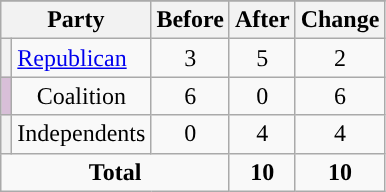<table class="wikitable" style="text-align:center;">
<tr>
</tr>
<tr>
<th colspan=2>Party</th>
<th>Before</th>
<th>After</th>
<th>Change</th>
</tr>
<tr>
<th style="background-color:"></th>
<td style="text-align:left;"><a href='#'>Republican</a></td>
<td>3</td>
<td>5</td>
<td> 2</td>
</tr>
<tr>
<th style="background:thistle;"></th>
<td>Coalition</td>
<td>6</td>
<td>0</td>
<td> 6</td>
</tr>
<tr>
<th style="background-color:"></th>
<td style="text-align:left;">Independents</td>
<td>0</td>
<td>4</td>
<td> 4</td>
</tr>
<tr>
<td colspan=3><strong>Total</strong></td>
<td><strong>10</strong></td>
<td><strong>10</strong></td>
</tr>
</table>
